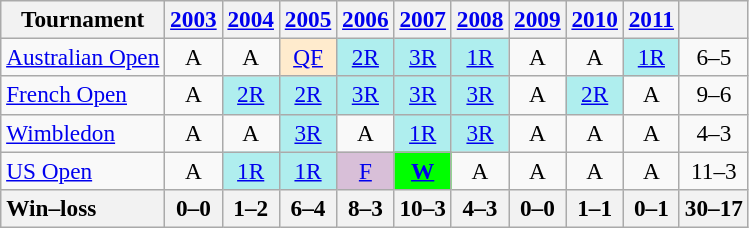<table class=wikitable style=text-align:center;font-size:97%>
<tr>
<th>Tournament</th>
<th><a href='#'>2003</a></th>
<th><a href='#'>2004</a></th>
<th><a href='#'>2005</a></th>
<th><a href='#'>2006</a></th>
<th><a href='#'>2007</a></th>
<th><a href='#'>2008</a></th>
<th><a href='#'>2009</a></th>
<th><a href='#'>2010</a></th>
<th><a href='#'>2011</a></th>
<th></th>
</tr>
<tr>
<td align=left><a href='#'>Australian Open</a></td>
<td>A</td>
<td>A</td>
<td bgcolor=#ffebcd><a href='#'>QF</a></td>
<td bgcolor=#afeeee><a href='#'>2R</a></td>
<td bgcolor=#afeeee><a href='#'>3R</a></td>
<td bgcolor=#afeeee><a href='#'>1R</a></td>
<td>A</td>
<td>A</td>
<td bgcolor=#afeeee><a href='#'>1R</a></td>
<td>6–5</td>
</tr>
<tr>
<td align=left><a href='#'>French Open</a></td>
<td>A</td>
<td bgcolor=#afeeee><a href='#'>2R</a></td>
<td bgcolor=#afeeee><a href='#'>2R</a></td>
<td bgcolor=#afeeee><a href='#'>3R</a></td>
<td bgcolor=#afeeee><a href='#'>3R</a></td>
<td bgcolor=#afeeee><a href='#'>3R</a></td>
<td>A</td>
<td bgcolor=#afeeee><a href='#'>2R</a></td>
<td>A</td>
<td>9–6</td>
</tr>
<tr>
<td align=left><a href='#'>Wimbledon</a></td>
<td>A</td>
<td>A</td>
<td bgcolor=#afeeee><a href='#'>3R</a></td>
<td>A</td>
<td bgcolor=#afeeee><a href='#'>1R</a></td>
<td bgcolor=#afeeee><a href='#'>3R</a></td>
<td>A</td>
<td>A</td>
<td>A</td>
<td>4–3</td>
</tr>
<tr>
<td align=left><a href='#'>US Open</a></td>
<td>A</td>
<td bgcolor=#afeeee><a href='#'>1R</a></td>
<td bgcolor=#afeeee><a href='#'>1R</a></td>
<td bgcolor=thistle><a href='#'>F</a></td>
<td bgcolor=lime><a href='#'><strong>W</strong></a></td>
<td>A</td>
<td>A</td>
<td>A</td>
<td>A</td>
<td>11–3</td>
</tr>
<tr>
<th style=text-align:left>Win–loss</th>
<th>0–0</th>
<th>1–2</th>
<th>6–4</th>
<th>8–3</th>
<th>10–3</th>
<th>4–3</th>
<th>0–0</th>
<th>1–1</th>
<th>0–1</th>
<th>30–17</th>
</tr>
</table>
